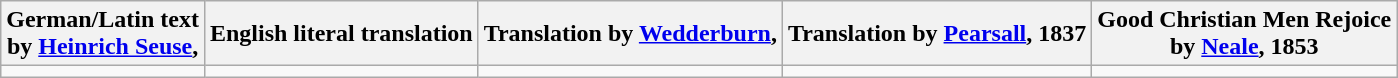<table class="wikitable">
<tr>
<th>German/Latin text<br>by <a href='#'>Heinrich Seuse</a>, </th>
<th>English literal translation</th>
<th>Translation by <a href='#'>Wedderburn</a>, </th>
<th>Translation by <a href='#'>Pearsall</a>, 1837</th>
<th>Good Christian Men Rejoice<br>by <a href='#'>Neale</a>, 1853</th>
</tr>
<tr>
<td lang="de"></td>
<td></td>
<td></td>
<td></td>
<td></td>
</tr>
</table>
